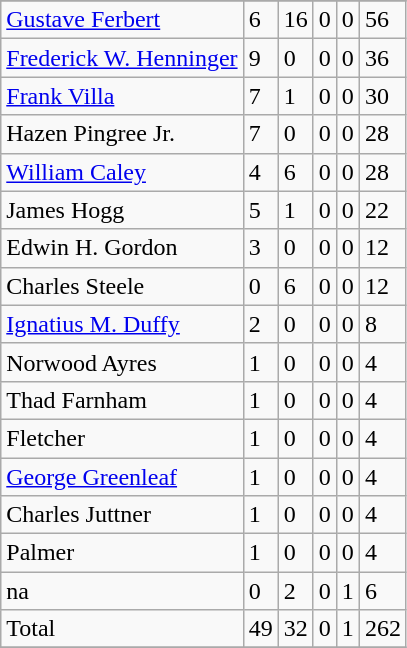<table class="wikitable">
<tr>
</tr>
<tr>
<td><a href='#'>Gustave Ferbert</a></td>
<td>6</td>
<td>16</td>
<td>0</td>
<td>0</td>
<td>56</td>
</tr>
<tr>
<td><a href='#'>Frederick W. Henninger</a></td>
<td>9</td>
<td>0</td>
<td>0</td>
<td>0</td>
<td>36</td>
</tr>
<tr>
<td><a href='#'>Frank Villa</a></td>
<td>7</td>
<td>1</td>
<td>0</td>
<td>0</td>
<td>30</td>
</tr>
<tr>
<td>Hazen Pingree Jr.</td>
<td>7</td>
<td>0</td>
<td>0</td>
<td>0</td>
<td>28</td>
</tr>
<tr>
<td><a href='#'>William Caley</a></td>
<td>4</td>
<td>6</td>
<td>0</td>
<td>0</td>
<td>28</td>
</tr>
<tr>
<td>James Hogg</td>
<td>5</td>
<td>1</td>
<td>0</td>
<td>0</td>
<td>22</td>
</tr>
<tr>
<td>Edwin H. Gordon</td>
<td>3</td>
<td>0</td>
<td>0</td>
<td>0</td>
<td>12</td>
</tr>
<tr>
<td>Charles Steele</td>
<td>0</td>
<td>6</td>
<td>0</td>
<td>0</td>
<td>12</td>
</tr>
<tr>
<td><a href='#'>Ignatius M. Duffy</a></td>
<td>2</td>
<td>0</td>
<td>0</td>
<td>0</td>
<td>8</td>
</tr>
<tr>
<td>Norwood Ayres</td>
<td>1</td>
<td>0</td>
<td>0</td>
<td>0</td>
<td>4</td>
</tr>
<tr>
<td>Thad Farnham</td>
<td>1</td>
<td>0</td>
<td>0</td>
<td>0</td>
<td>4</td>
</tr>
<tr>
<td>Fletcher</td>
<td>1</td>
<td>0</td>
<td>0</td>
<td>0</td>
<td>4</td>
</tr>
<tr>
<td><a href='#'>George Greenleaf</a></td>
<td>1</td>
<td>0</td>
<td>0</td>
<td>0</td>
<td>4</td>
</tr>
<tr>
<td>Charles Juttner</td>
<td>1</td>
<td>0</td>
<td>0</td>
<td>0</td>
<td>4</td>
</tr>
<tr>
<td>Palmer</td>
<td>1</td>
<td>0</td>
<td>0</td>
<td>0</td>
<td>4</td>
</tr>
<tr>
<td>na</td>
<td>0</td>
<td>2</td>
<td>0</td>
<td>1</td>
<td>6</td>
</tr>
<tr>
<td>Total</td>
<td>49</td>
<td>32</td>
<td>0</td>
<td>1</td>
<td>262</td>
</tr>
<tr>
</tr>
</table>
